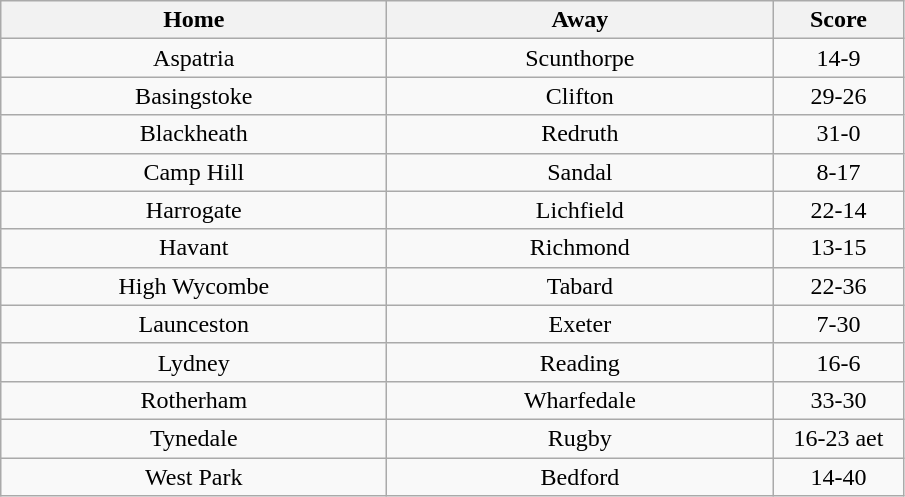<table class="wikitable" style="text-align: center">
<tr>
<th width=250>Home</th>
<th width=250>Away</th>
<th width=80>Score</th>
</tr>
<tr>
<td>Aspatria</td>
<td>Scunthorpe</td>
<td>14-9</td>
</tr>
<tr>
<td>Basingstoke</td>
<td>Clifton</td>
<td>29-26</td>
</tr>
<tr>
<td>Blackheath</td>
<td>Redruth</td>
<td>31-0</td>
</tr>
<tr>
<td>Camp Hill</td>
<td>Sandal</td>
<td>8-17</td>
</tr>
<tr>
<td>Harrogate</td>
<td>Lichfield</td>
<td>22-14</td>
</tr>
<tr>
<td>Havant</td>
<td>Richmond</td>
<td>13-15</td>
</tr>
<tr>
<td>High Wycombe</td>
<td>Tabard</td>
<td>22-36</td>
</tr>
<tr>
<td>Launceston</td>
<td>Exeter</td>
<td>7-30</td>
</tr>
<tr>
<td>Lydney</td>
<td>Reading</td>
<td>16-6</td>
</tr>
<tr>
<td>Rotherham</td>
<td>Wharfedale</td>
<td>33-30</td>
</tr>
<tr>
<td>Tynedale</td>
<td>Rugby</td>
<td>16-23 aet</td>
</tr>
<tr>
<td>West Park</td>
<td>Bedford</td>
<td>14-40</td>
</tr>
</table>
